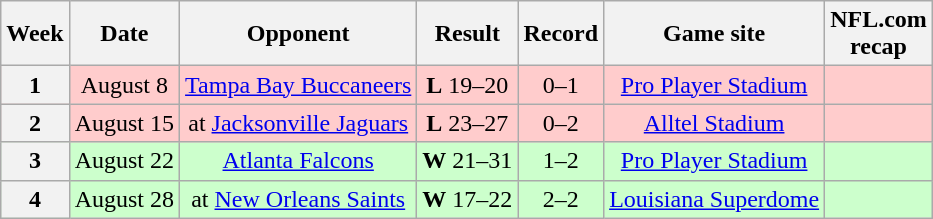<table class="wikitable" style="text-align:center">
<tr>
<th>Week</th>
<th>Date</th>
<th>Opponent</th>
<th>Result</th>
<th>Record</th>
<th>Game site</th>
<th>NFL.com<br>recap</th>
</tr>
<tr style="background:#fcc">
<th>1</th>
<td>August 8</td>
<td><a href='#'>Tampa Bay Buccaneers</a></td>
<td><strong>L</strong> 19–20</td>
<td>0–1</td>
<td><a href='#'>Pro Player Stadium</a></td>
<td></td>
</tr>
<tr style="background:#fcc">
<th>2</th>
<td>August 15</td>
<td>at <a href='#'>Jacksonville Jaguars</a></td>
<td><strong>L</strong> 23–27</td>
<td>0–2</td>
<td><a href='#'>Alltel Stadium</a></td>
<td></td>
</tr>
<tr style="background:#cfc">
<th>3</th>
<td>August 22</td>
<td><a href='#'>Atlanta Falcons</a></td>
<td><strong>W</strong> 21–31</td>
<td>1–2</td>
<td><a href='#'>Pro Player Stadium</a></td>
<td></td>
</tr>
<tr style="background:#cfc">
<th>4</th>
<td>August 28</td>
<td>at <a href='#'>New Orleans Saints</a></td>
<td><strong>W</strong> 17–22</td>
<td>2–2</td>
<td><a href='#'>Louisiana Superdome</a></td>
<td></td>
</tr>
</table>
